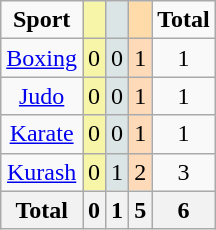<table class=wikitable style="font-size:100%; text-align:center;">
<tr>
<td><strong>Sport</strong></td>
<td bgcolor=F7F6A8></td>
<td bgcolor=DCE5E5></td>
<td bgcolor=FFDBA9></td>
<td><strong>Total</strong></td>
</tr>
<tr>
<td><a href='#'>Boxing</a></td>
<td bgcolor=F7F6A8>0</td>
<td bgcolor=DCE5E5>0</td>
<td bgcolor=FFDAB9>1</td>
<td>1</td>
</tr>
<tr>
<td><a href='#'>Judo</a></td>
<td bgcolor=F7F6A8>0</td>
<td bgcolor=DCE5E5>0</td>
<td bgcolor=FFDAB9>1</td>
<td>1</td>
</tr>
<tr>
<td><a href='#'>Karate</a></td>
<td bgcolor=F7F6A8>0</td>
<td bgcolor=DCE5E5>0</td>
<td bgcolor=FFDAB9>1</td>
<td>1</td>
</tr>
<tr>
<td><a href='#'>Kurash</a></td>
<td bgcolor=F7F6A8>0</td>
<td bgcolor=DCE5E5>1</td>
<td bgcolor=FFDAB9>2</td>
<td>3</td>
</tr>
<tr class="sortbottom">
<th>Total</th>
<th>0</th>
<th>1</th>
<th>5</th>
<th>6</th>
</tr>
</table>
